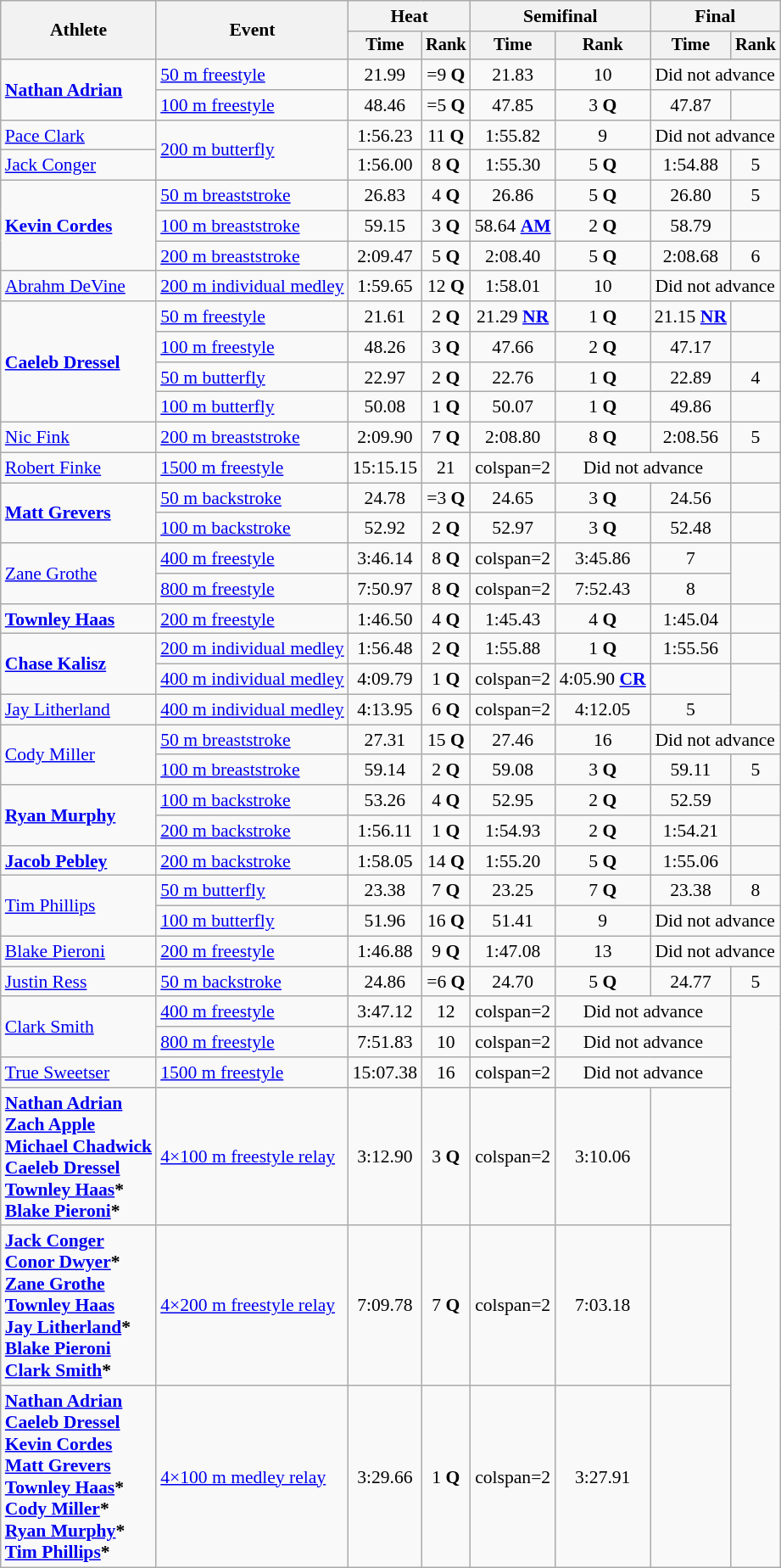<table class=wikitable style="font-size:90%">
<tr>
<th rowspan="2">Athlete</th>
<th rowspan="2">Event</th>
<th colspan="2">Heat</th>
<th colspan="2">Semifinal</th>
<th colspan="2">Final</th>
</tr>
<tr style="font-size:95%">
<th>Time</th>
<th>Rank</th>
<th>Time</th>
<th>Rank</th>
<th>Time</th>
<th>Rank</th>
</tr>
<tr align=center>
<td align=left rowspan=2><strong><a href='#'>Nathan Adrian</a></strong></td>
<td align=left><a href='#'>50 m freestyle</a></td>
<td>21.99</td>
<td>=9 <strong>Q</strong></td>
<td>21.83</td>
<td>10</td>
<td colspan=2>Did not advance</td>
</tr>
<tr align=center>
<td align=left><a href='#'>100 m freestyle</a></td>
<td>48.46</td>
<td>=5 <strong>Q</strong></td>
<td>47.85</td>
<td>3 <strong>Q</strong></td>
<td>47.87</td>
<td></td>
</tr>
<tr align=center>
<td align=left><a href='#'>Pace Clark</a></td>
<td align=left rowspan=2><a href='#'>200 m butterfly</a></td>
<td>1:56.23</td>
<td>11 <strong>Q</strong></td>
<td>1:55.82</td>
<td>9</td>
<td colspan="2">Did not advance</td>
</tr>
<tr align=center>
<td align=left><a href='#'>Jack Conger</a></td>
<td>1:56.00</td>
<td>8 <strong>Q</strong></td>
<td>1:55.30</td>
<td>5 <strong>Q</strong></td>
<td>1:54.88</td>
<td>5</td>
</tr>
<tr align=center>
<td align=left rowspan=3><strong><a href='#'>Kevin Cordes</a></strong></td>
<td align=left><a href='#'>50 m breaststroke</a></td>
<td>26.83</td>
<td>4 <strong>Q</strong></td>
<td>26.86</td>
<td>5 <strong>Q</strong></td>
<td>26.80</td>
<td>5</td>
</tr>
<tr align=center>
<td align=left><a href='#'>100 m breaststroke</a></td>
<td>59.15</td>
<td>3 <strong>Q</strong></td>
<td>58.64  <strong><a href='#'>AM</a></strong></td>
<td>2 <strong>Q</strong></td>
<td>58.79</td>
<td></td>
</tr>
<tr align=center>
<td align=left><a href='#'>200 m breaststroke</a></td>
<td>2:09.47</td>
<td>5 <strong>Q</strong></td>
<td>2:08.40</td>
<td>5 <strong>Q</strong></td>
<td>2:08.68</td>
<td>6</td>
</tr>
<tr align=center>
<td align=left><a href='#'>Abrahm DeVine</a></td>
<td align=left><a href='#'>200 m individual medley</a></td>
<td>1:59.65</td>
<td>12 <strong>Q</strong></td>
<td>1:58.01</td>
<td>10</td>
<td colspan="2">Did not advance</td>
</tr>
<tr align=center>
<td align=left rowspan=4><strong><a href='#'>Caeleb Dressel</a></strong></td>
<td align=left><a href='#'>50 m freestyle</a></td>
<td>21.61</td>
<td>2 <strong>Q</strong></td>
<td>21.29 <strong><a href='#'>NR</a></strong></td>
<td>1 <strong>Q</strong></td>
<td>21.15 <strong><a href='#'>NR</a></strong></td>
<td></td>
</tr>
<tr align=center>
<td align=left><a href='#'>100 m freestyle</a></td>
<td>48.26</td>
<td>3 <strong>Q</strong></td>
<td>47.66</td>
<td>2 <strong>Q</strong></td>
<td>47.17</td>
<td></td>
</tr>
<tr align=center>
<td align=left><a href='#'>50 m butterfly</a></td>
<td>22.97</td>
<td>2 <strong>Q</strong></td>
<td>22.76</td>
<td>1 <strong>Q</strong></td>
<td>22.89</td>
<td>4</td>
</tr>
<tr align=center>
<td align=left><a href='#'>100 m butterfly</a></td>
<td>50.08</td>
<td>1 <strong>Q</strong></td>
<td>50.07</td>
<td>1 <strong>Q</strong></td>
<td>49.86</td>
<td></td>
</tr>
<tr align=center>
<td align=left><a href='#'>Nic Fink</a></td>
<td align=left><a href='#'>200 m breaststroke</a></td>
<td>2:09.90</td>
<td>7 <strong>Q</strong></td>
<td>2:08.80</td>
<td>8 <strong>Q</strong></td>
<td>2:08.56</td>
<td>5</td>
</tr>
<tr align=center>
<td align=left><a href='#'>Robert Finke</a></td>
<td align=left><a href='#'>1500 m freestyle</a></td>
<td>15:15.15</td>
<td>21</td>
<td>colspan=2 </td>
<td colspan="2">Did not advance</td>
</tr>
<tr align=center>
<td align=left rowspan=2><strong><a href='#'>Matt Grevers</a></strong></td>
<td align=left><a href='#'>50 m backstroke</a></td>
<td>24.78</td>
<td>=3 <strong>Q</strong></td>
<td>24.65</td>
<td>3 <strong>Q</strong></td>
<td>24.56</td>
<td></td>
</tr>
<tr align=center>
<td align=left><a href='#'>100 m backstroke</a></td>
<td>52.92</td>
<td>2 <strong>Q</strong></td>
<td>52.97</td>
<td>3 <strong>Q</strong></td>
<td>52.48</td>
<td></td>
</tr>
<tr align=center>
<td align=left rowspan=2><a href='#'>Zane Grothe</a></td>
<td align=left><a href='#'>400 m freestyle</a></td>
<td>3:46.14</td>
<td>8 <strong>Q</strong></td>
<td>colspan=2 </td>
<td>3:45.86</td>
<td>7</td>
</tr>
<tr align=center>
<td align=left><a href='#'>800 m freestyle</a></td>
<td>7:50.97</td>
<td>8 <strong>Q</strong></td>
<td>colspan=2 </td>
<td>7:52.43</td>
<td>8</td>
</tr>
<tr align=center>
<td align=left><strong><a href='#'>Townley Haas</a></strong></td>
<td align=left><a href='#'>200 m freestyle</a></td>
<td>1:46.50</td>
<td>4 <strong>Q</strong></td>
<td>1:45.43</td>
<td>4 <strong>Q</strong></td>
<td>1:45.04</td>
<td></td>
</tr>
<tr align=center>
<td align=left rowspan=2><strong><a href='#'>Chase Kalisz</a></strong></td>
<td align=left><a href='#'>200 m individual medley</a></td>
<td>1:56.48</td>
<td>2 <strong>Q</strong></td>
<td>1:55.88</td>
<td>1 <strong>Q</strong></td>
<td>1:55.56</td>
<td></td>
</tr>
<tr align=center>
<td align=left><a href='#'>400 m individual medley</a></td>
<td>4:09.79</td>
<td>1 <strong>Q</strong></td>
<td>colspan=2 </td>
<td>4:05.90 <strong><a href='#'>CR</a></strong></td>
<td></td>
</tr>
<tr align=center>
<td align=left><a href='#'>Jay Litherland</a></td>
<td align=left><a href='#'>400 m individual medley</a></td>
<td>4:13.95</td>
<td>6 <strong>Q</strong></td>
<td>colspan=2 </td>
<td>4:12.05</td>
<td>5</td>
</tr>
<tr align=center>
<td align=left rowspan=2><a href='#'>Cody Miller</a></td>
<td align=left><a href='#'>50 m breaststroke</a></td>
<td>27.31</td>
<td>15 <strong>Q</strong></td>
<td>27.46</td>
<td>16</td>
<td colspan="2">Did not advance</td>
</tr>
<tr align=center>
<td align=left><a href='#'>100 m breaststroke</a></td>
<td>59.14</td>
<td>2 <strong>Q</strong></td>
<td>59.08</td>
<td>3 <strong>Q</strong></td>
<td>59.11</td>
<td>5</td>
</tr>
<tr align=center>
<td align=left rowspan=2><strong><a href='#'>Ryan Murphy</a></strong></td>
<td align=left><a href='#'>100 m backstroke</a></td>
<td>53.26</td>
<td>4 <strong>Q</strong></td>
<td>52.95</td>
<td>2 <strong>Q</strong></td>
<td>52.59</td>
<td></td>
</tr>
<tr align=center>
<td align=left><a href='#'>200 m backstroke</a></td>
<td>1:56.11</td>
<td>1 <strong>Q</strong></td>
<td>1:54.93</td>
<td>2 <strong>Q</strong></td>
<td>1:54.21</td>
<td></td>
</tr>
<tr align=center>
<td align=left><strong><a href='#'>Jacob Pebley</a></strong></td>
<td align=left><a href='#'>200 m backstroke</a></td>
<td>1:58.05</td>
<td>14 <strong>Q</strong></td>
<td>1:55.20</td>
<td>5 <strong>Q</strong></td>
<td>1:55.06</td>
<td></td>
</tr>
<tr align=center>
<td align=left rowspan=2><a href='#'>Tim Phillips</a></td>
<td align=left><a href='#'>50 m butterfly</a></td>
<td>23.38</td>
<td>7 <strong>Q</strong></td>
<td>23.25</td>
<td>7 <strong>Q</strong></td>
<td>23.38</td>
<td>8</td>
</tr>
<tr align=center>
<td align=left><a href='#'>100 m butterfly</a></td>
<td>51.96</td>
<td>16 <strong>Q</strong></td>
<td>51.41</td>
<td>9</td>
<td colspan=2>Did not advance</td>
</tr>
<tr align=center>
<td align=left><a href='#'>Blake Pieroni</a></td>
<td align=left><a href='#'>200 m freestyle</a></td>
<td>1:46.88</td>
<td>9 <strong>Q</strong></td>
<td>1:47.08</td>
<td>13</td>
<td colspan="2">Did not advance</td>
</tr>
<tr align=center>
<td align=left><a href='#'>Justin Ress</a></td>
<td align=left><a href='#'>50 m backstroke</a></td>
<td>24.86</td>
<td>=6 <strong>Q</strong></td>
<td>24.70</td>
<td>5 <strong>Q</strong></td>
<td>24.77</td>
<td>5</td>
</tr>
<tr align=center>
<td align=left rowspan=2><a href='#'>Clark Smith</a></td>
<td align=left><a href='#'>400 m freestyle</a></td>
<td>3:47.12</td>
<td>12</td>
<td>colspan=2 </td>
<td colspan=2>Did not advance</td>
</tr>
<tr align=center>
<td align=left><a href='#'>800 m freestyle</a></td>
<td>7:51.83</td>
<td>10</td>
<td>colspan=2 </td>
<td colspan="2">Did not advance</td>
</tr>
<tr align=center>
<td align=left><a href='#'>True Sweetser</a></td>
<td align=left><a href='#'>1500 m freestyle</a></td>
<td>15:07.38</td>
<td>16</td>
<td>colspan=2 </td>
<td colspan="2">Did not advance</td>
</tr>
<tr align=center>
<td align=left><strong><a href='#'>Nathan Adrian</a><br><a href='#'>Zach Apple</a><br><a href='#'>Michael Chadwick</a><br><a href='#'>Caeleb Dressel</a><br><a href='#'>Townley Haas</a>*<br><a href='#'>Blake Pieroni</a>*</strong></td>
<td align=left><a href='#'>4×100 m freestyle relay</a></td>
<td>3:12.90</td>
<td>3 <strong>Q</strong></td>
<td>colspan=2 </td>
<td>3:10.06</td>
<td></td>
</tr>
<tr align=center>
<td align=left><strong><a href='#'>Jack Conger</a><br><a href='#'>Conor Dwyer</a>*<br><a href='#'>Zane Grothe</a><br><a href='#'>Townley Haas</a><br><a href='#'>Jay Litherland</a>*<br><a href='#'>Blake Pieroni</a><br><a href='#'>Clark Smith</a>*</strong></td>
<td align=left><a href='#'>4×200 m freestyle relay</a></td>
<td>7:09.78</td>
<td>7 <strong>Q</strong></td>
<td>colspan=2 </td>
<td>7:03.18</td>
<td></td>
</tr>
<tr align=center>
<td align=left><strong><a href='#'>Nathan Adrian</a><br><a href='#'>Caeleb Dressel</a><br><a href='#'>Kevin Cordes</a><br><a href='#'>Matt Grevers</a><br><a href='#'>Townley Haas</a>*<br><a href='#'>Cody Miller</a>*<br><a href='#'>Ryan Murphy</a>*<br><a href='#'>Tim Phillips</a>*</strong></td>
<td align=left><a href='#'>4×100 m medley relay</a></td>
<td>3:29.66</td>
<td>1 <strong>Q</strong></td>
<td>colspan=2 </td>
<td>3:27.91</td>
<td></td>
</tr>
</table>
